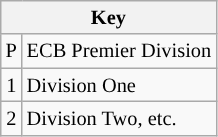<table class="wikitable" style="font-size:85%">
<tr>
<th colspan=2>Key</th>
</tr>
<tr>
<td style="text-align: center;">P</td>
<td>ECB Premier Division</td>
</tr>
<tr>
<td style="text-align: center;">1</td>
<td>Division One</td>
</tr>
<tr>
<td style="text-align: center;">2</td>
<td>Division Two, etc.</td>
</tr>
</table>
